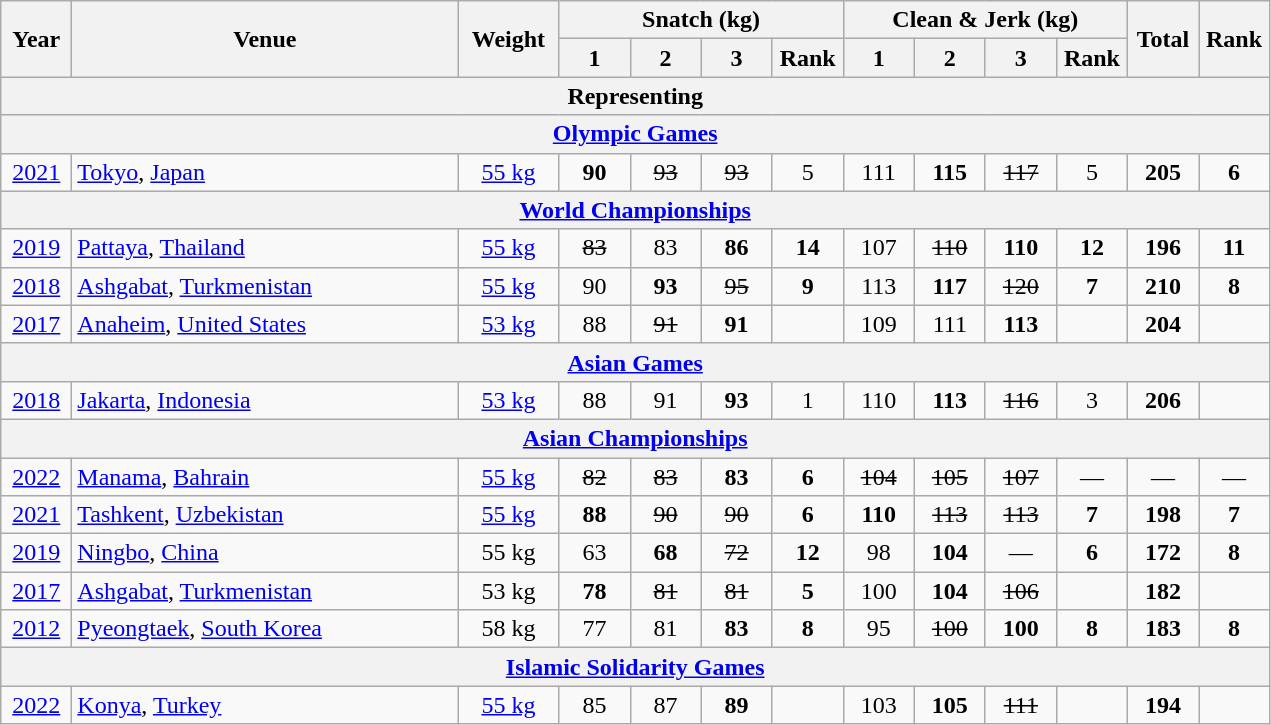<table class = "wikitable" style="text-align:center;">
<tr>
<th rowspan=2 width=40>Year</th>
<th rowspan=2 width=250>Venue</th>
<th rowspan=2 width=60>Weight</th>
<th colspan=4>Snatch (kg)</th>
<th colspan=4>Clean & Jerk (kg)</th>
<th rowspan=2 width=40>Total</th>
<th rowspan=2 width=40>Rank</th>
</tr>
<tr>
<th width=40>1</th>
<th width=40>2</th>
<th width=40>3</th>
<th width=40>Rank</th>
<th width=40>1</th>
<th width=40>2</th>
<th width=40>3</th>
<th width=40>Rank</th>
</tr>
<tr>
<th colspan=13>Representing </th>
</tr>
<tr>
<th colspan=13><a href='#'>Olympic Games</a></th>
</tr>
<tr>
<td><a href='#'>2021</a></td>
<td align=left> <a href='#'>Tokyo</a>, <a href='#'>Japan</a></td>
<td><a href='#'>55 kg</a></td>
<td><strong>90</strong></td>
<td><s>93</s></td>
<td><s>93</s></td>
<td>5</td>
<td>111</td>
<td><strong>115</strong></td>
<td><s>117</s></td>
<td>5</td>
<td><strong>205</strong></td>
<td><strong>6</strong></td>
</tr>
<tr>
<th colspan=13><a href='#'>World Championships</a></th>
</tr>
<tr>
<td><a href='#'>2019</a></td>
<td align=left> <a href='#'>Pattaya</a>, <a href='#'>Thailand</a></td>
<td><a href='#'>55 kg</a></td>
<td><s>83</s></td>
<td>83</td>
<td><strong>86</strong></td>
<td><strong>14</strong></td>
<td>107</td>
<td><s>110</s></td>
<td><strong>110</strong></td>
<td><strong>12</strong></td>
<td><strong>196</strong></td>
<td><strong>11</strong></td>
</tr>
<tr>
<td><a href='#'>2018</a></td>
<td align=left> <a href='#'>Ashgabat</a>, <a href='#'>Turkmenistan</a></td>
<td><a href='#'>55 kg</a></td>
<td>90</td>
<td><strong>93</strong></td>
<td><s>95</s></td>
<td><strong>9</strong></td>
<td>113</td>
<td><strong>117</strong></td>
<td><s>120</s></td>
<td><strong>7</strong></td>
<td><strong>210</strong></td>
<td><strong>8</strong></td>
</tr>
<tr>
<td><a href='#'>2017</a></td>
<td align=left> <a href='#'>Anaheim</a>, <a href='#'>United States</a></td>
<td><a href='#'>53 kg</a></td>
<td>88</td>
<td><s>91</s></td>
<td><strong>91</strong></td>
<td><strong></strong></td>
<td>109</td>
<td>111</td>
<td><strong>113</strong></td>
<td><strong></strong></td>
<td><strong>204</strong></td>
<td><strong></strong></td>
</tr>
<tr>
<th colspan=13><a href='#'>Asian Games</a></th>
</tr>
<tr>
<td><a href='#'>2018</a></td>
<td align=left> <a href='#'>Jakarta</a>, <a href='#'>Indonesia</a></td>
<td><a href='#'>53 kg</a></td>
<td>88</td>
<td>91</td>
<td><strong>93</strong></td>
<td>1</td>
<td>110</td>
<td><strong>113</strong></td>
<td><s>116</s></td>
<td>3</td>
<td><strong>206</strong></td>
<td><strong></strong></td>
</tr>
<tr>
<th colspan=13><a href='#'>Asian Championships</a></th>
</tr>
<tr>
<td><a href='#'>2022</a></td>
<td align=left> <a href='#'>Manama</a>, <a href='#'>Bahrain</a></td>
<td><a href='#'>55 kg</a></td>
<td><s>82</s></td>
<td><s>83</s></td>
<td><strong>83</strong></td>
<td><strong>6</strong></td>
<td><s>104</s></td>
<td><s>105</s></td>
<td><s>107</s></td>
<td>—</td>
<td>—</td>
<td>—</td>
</tr>
<tr>
<td><a href='#'>2021</a></td>
<td align=left> <a href='#'>Tashkent</a>, <a href='#'>Uzbekistan</a></td>
<td><a href='#'>55 kg</a></td>
<td><strong>88</strong></td>
<td><s>90</s></td>
<td><s>90</s></td>
<td><strong>6</strong></td>
<td><strong>110</strong></td>
<td><s>113</s></td>
<td><s>113</s></td>
<td><strong>7</strong></td>
<td><strong>198</strong></td>
<td><strong>7</strong></td>
</tr>
<tr>
<td><a href='#'>2019</a></td>
<td align=left> <a href='#'>Ningbo</a>, <a href='#'>China</a></td>
<td>55 kg</td>
<td>63</td>
<td><strong>68</strong></td>
<td><s>72</s></td>
<td><strong>12</strong></td>
<td>98</td>
<td><strong>104</strong></td>
<td>—</td>
<td><strong>6</strong></td>
<td><strong>172</strong></td>
<td><strong>8</strong></td>
</tr>
<tr>
<td><a href='#'>2017</a></td>
<td align=left> <a href='#'>Ashgabat</a>, <a href='#'>Turkmenistan</a></td>
<td>53 kg</td>
<td><strong>78</strong></td>
<td><s>81</s></td>
<td><s>81</s></td>
<td><strong>5</strong></td>
<td>100</td>
<td><strong>104</strong></td>
<td><s>106</s></td>
<td><strong></strong></td>
<td><strong>182</strong></td>
<td><strong></strong></td>
</tr>
<tr>
<td><a href='#'>2012</a></td>
<td align=left> <a href='#'>Pyeongtaek</a>, <a href='#'>South Korea</a></td>
<td>58 kg</td>
<td>77</td>
<td>81</td>
<td><strong>83</strong></td>
<td><strong>8</strong></td>
<td>95</td>
<td><s>100</s></td>
<td><strong>100</strong></td>
<td><strong>8</strong></td>
<td><strong>183</strong></td>
<td><strong>8</strong></td>
</tr>
<tr>
<th colspan=13><a href='#'>Islamic Solidarity Games</a></th>
</tr>
<tr>
<td><a href='#'>2022</a></td>
<td align=left> <a href='#'>Konya</a>, <a href='#'>Turkey</a></td>
<td><a href='#'>55 kg</a></td>
<td>85</td>
<td>87</td>
<td><strong>89</strong></td>
<td><strong></strong></td>
<td>103</td>
<td><strong>105</strong></td>
<td><s>111</s></td>
<td><strong></strong></td>
<td><strong>194</strong></td>
<td><strong></strong></td>
</tr>
</table>
